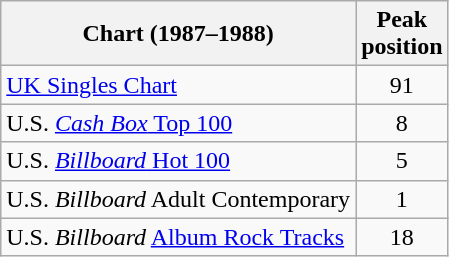<table class="wikitable">
<tr>
<th>Chart (1987–1988)</th>
<th>Peak<br>position</th>
</tr>
<tr>
<td><a href='#'>UK Singles Chart</a></td>
<td align="center">91</td>
</tr>
<tr>
<td>U.S. <a href='#'><em>Cash Box</em> Top 100</a></td>
<td align="center">8</td>
</tr>
<tr>
<td>U.S. <a href='#'><em>Billboard</em> Hot 100</a></td>
<td align="center">5</td>
</tr>
<tr>
<td>U.S. <em>Billboard</em> Adult Contemporary</td>
<td align="center">1</td>
</tr>
<tr>
<td>U.S. <em>Billboard</em> <a href='#'>Album Rock Tracks</a></td>
<td align="center">18</td>
</tr>
</table>
